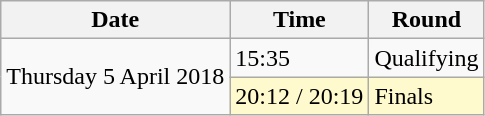<table class="wikitable">
<tr>
<th>Date</th>
<th>Time</th>
<th>Round</th>
</tr>
<tr>
<td rowspan=2>Thursday 5 April 2018</td>
<td>15:35</td>
<td>Qualifying</td>
</tr>
<tr>
<td style=background:lemonchiffon>20:12 / 20:19</td>
<td style=background:lemonchiffon>Finals</td>
</tr>
</table>
